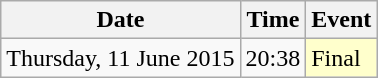<table class="wikitable">
<tr>
<th>Date</th>
<th>Time</th>
<th>Event</th>
</tr>
<tr>
<td>Thursday, 11 June 2015</td>
<td>20:38</td>
<td bgcolor=ffffcc>Final</td>
</tr>
</table>
